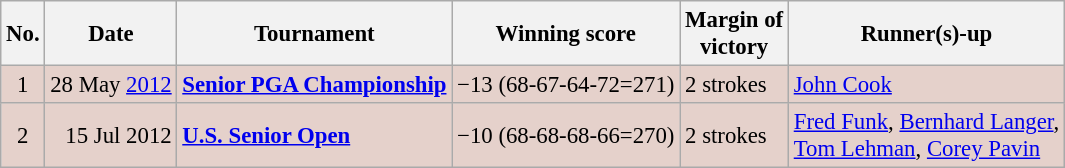<table class="wikitable" style="font-size:95%;">
<tr>
<th>No.</th>
<th>Date</th>
<th>Tournament</th>
<th>Winning score</th>
<th>Margin of<br>victory</th>
<th>Runner(s)-up</th>
</tr>
<tr style="background:#e5d1cb;">
<td align=center>1</td>
<td align=right>28 May <a href='#'>2012</a></td>
<td><strong><a href='#'>Senior PGA Championship</a></strong></td>
<td>−13 (68-67-64-72=271)</td>
<td>2 strokes</td>
<td> <a href='#'>John Cook</a></td>
</tr>
<tr style="background:#e5d1cb;">
<td align=center>2</td>
<td align=right>15 Jul 2012</td>
<td><strong><a href='#'>U.S. Senior Open</a></strong></td>
<td>−10 (68-68-68-66=270)</td>
<td>2 strokes</td>
<td> <a href='#'>Fred Funk</a>,  <a href='#'>Bernhard Langer</a>,<br> <a href='#'>Tom Lehman</a>,  <a href='#'>Corey Pavin</a></td>
</tr>
</table>
